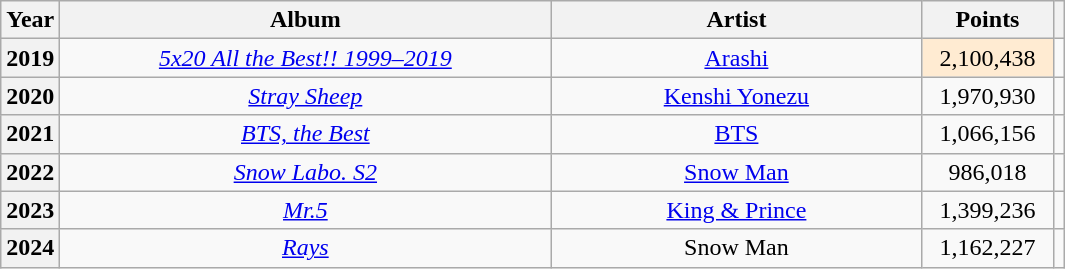<table class="wikitable sortable plainrowheaders" style="text-align:center">
<tr>
<th scope="col">Year</th>
<th scope="col" style="width:20em">Album</th>
<th scope="col" style="width:15em">Artist</th>
<th style="width:5em;" scope="col">Points</th>
<th scope="col" class="unsortable"></th>
</tr>
<tr>
<th scope=row style="text-align:center">2019</th>
<td><em><a href='#'>5x20 All the Best!! 1999–2019</a></em></td>
<td><a href='#'>Arashi</a></td>
<td style="background:#FFEBD2;">2,100,438</td>
<td></td>
</tr>
<tr>
<th scope=row style="text-align:center">2020</th>
<td><em><a href='#'>Stray Sheep</a></em></td>
<td><a href='#'>Kenshi Yonezu</a></td>
<td>1,970,930</td>
<td></td>
</tr>
<tr>
<th scope=row style="text-align:center">2021</th>
<td><em><a href='#'>BTS, the Best</a></em></td>
<td><a href='#'>BTS</a></td>
<td>1,066,156</td>
<td></td>
</tr>
<tr>
<th scope=row style="text-align:center">2022</th>
<td><em><a href='#'>Snow Labo. S2</a></em></td>
<td><a href='#'>Snow Man</a></td>
<td>986,018</td>
<td></td>
</tr>
<tr>
<th scope=row style="text-align:center">2023</th>
<td><em><a href='#'>Mr.5</a></em></td>
<td><a href='#'>King & Prince</a></td>
<td>1,399,236</td>
<td></td>
</tr>
<tr>
<th scope=row style="text-align:center">2024</th>
<td><em><a href='#'>Rays</a></em></td>
<td>Snow Man</td>
<td>1,162,227</td>
<td></td>
</tr>
</table>
